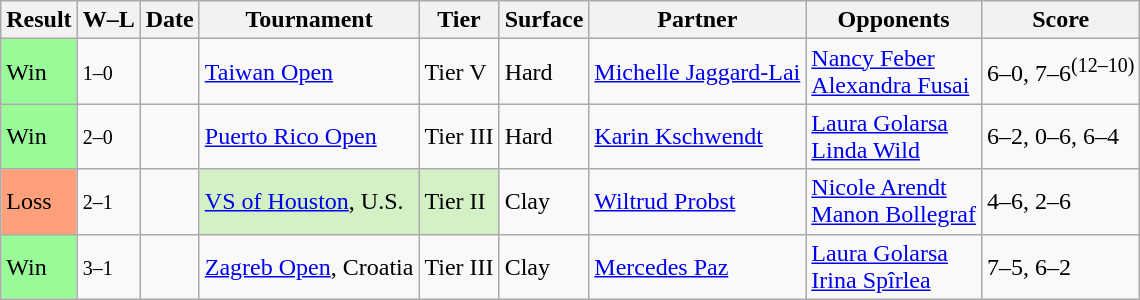<table class="sortable wikitable">
<tr>
<th>Result</th>
<th class="unsortable">W–L</th>
<th>Date</th>
<th>Tournament</th>
<th>Tier</th>
<th>Surface</th>
<th>Partner</th>
<th>Opponents</th>
<th class="unsortable">Score</th>
</tr>
<tr>
<td style="background:#98fb98;">Win</td>
<td><small>1–0</small></td>
<td><a href='#'></a></td>
<td><a href='#'>Taiwan Open</a></td>
<td>Tier V</td>
<td>Hard</td>
<td> <a href='#'>Michelle Jaggard-Lai</a></td>
<td> <a href='#'>Nancy Feber</a> <br>  <a href='#'>Alexandra Fusai</a></td>
<td>6–0, 7–6<sup>(12–10)</sup></td>
</tr>
<tr>
<td style="background:#98fb98;">Win</td>
<td><small>2–0</small></td>
<td><a href='#'></a></td>
<td><a href='#'>Puerto Rico Open</a></td>
<td>Tier III</td>
<td>Hard</td>
<td> <a href='#'>Karin Kschwendt</a></td>
<td> <a href='#'>Laura Golarsa</a> <br>  <a href='#'>Linda Wild</a></td>
<td>6–2, 0–6, 6–4</td>
</tr>
<tr>
<td style="background:#ffa07a;">Loss</td>
<td><small>2–1</small></td>
<td><a href='#'></a></td>
<td style="background:#d4f1c5;"><a href='#'>VS of Houston</a>, U.S.</td>
<td style="background:#d4f1c5;">Tier II</td>
<td>Clay</td>
<td> <a href='#'>Wiltrud Probst</a></td>
<td> <a href='#'>Nicole Arendt</a> <br>  <a href='#'>Manon Bollegraf</a></td>
<td>4–6, 2–6</td>
</tr>
<tr>
<td style="background:#98fb98;">Win</td>
<td><small>3–1</small></td>
<td><a href='#'></a></td>
<td><a href='#'>Zagreb Open</a>, Croatia</td>
<td>Tier III</td>
<td>Clay</td>
<td> <a href='#'>Mercedes Paz</a></td>
<td> <a href='#'>Laura Golarsa</a> <br>  <a href='#'>Irina Spîrlea</a></td>
<td>7–5, 6–2</td>
</tr>
</table>
